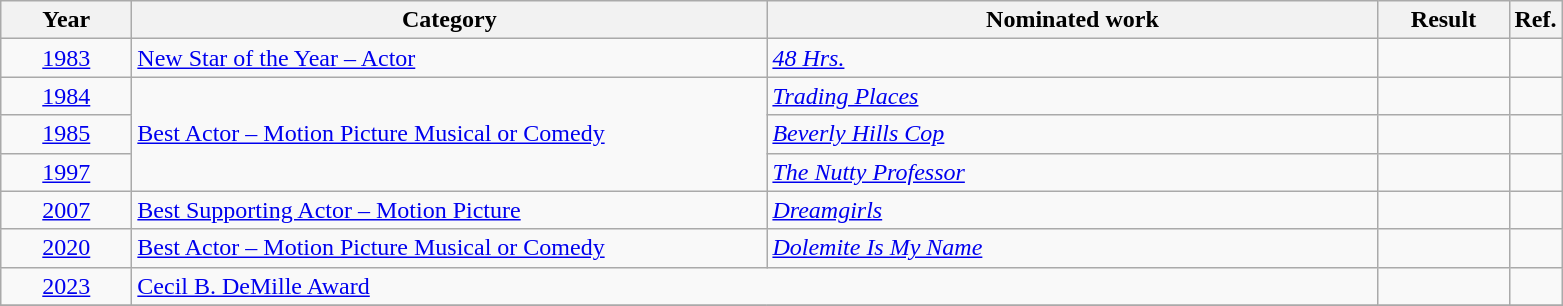<table class=wikitable>
<tr>
<th scope="col" style="width:5em;">Year</th>
<th scope="col" style="width:26em;">Category</th>
<th scope="col" style="width:25em;">Nominated work</th>
<th scope="col" style="width:5em;">Result</th>
<th>Ref.</th>
</tr>
<tr>
<td style="text-align:center;"><a href='#'>1983</a></td>
<td><a href='#'>New Star of the Year – Actor</a></td>
<td><em><a href='#'>48 Hrs.</a></em></td>
<td></td>
<td></td>
</tr>
<tr>
<td style="text-align:center;"><a href='#'>1984</a></td>
<td rowspan="3"><a href='#'>Best Actor – Motion Picture Musical or Comedy</a></td>
<td><em><a href='#'>Trading Places</a></em></td>
<td></td>
<td></td>
</tr>
<tr>
<td style="text-align:center;"><a href='#'>1985</a></td>
<td><em><a href='#'>Beverly Hills Cop</a></em></td>
<td></td>
<td></td>
</tr>
<tr>
<td style="text-align:center;"><a href='#'>1997</a></td>
<td><em><a href='#'>The Nutty Professor</a></em></td>
<td></td>
<td></td>
</tr>
<tr>
<td style="text-align:center;"><a href='#'>2007</a></td>
<td><a href='#'>Best Supporting Actor – Motion Picture</a></td>
<td><em><a href='#'>Dreamgirls</a></em></td>
<td></td>
<td></td>
</tr>
<tr>
<td style="text-align:center;"><a href='#'>2020</a></td>
<td><a href='#'>Best Actor – Motion Picture Musical or Comedy</a></td>
<td><em><a href='#'>Dolemite Is My Name</a></em></td>
<td></td>
<td></td>
</tr>
<tr>
<td style="text-align:center;"><a href='#'>2023</a></td>
<td colspan=2><a href='#'>Cecil B. DeMille Award</a></td>
<td></td>
<td></td>
</tr>
<tr>
</tr>
</table>
